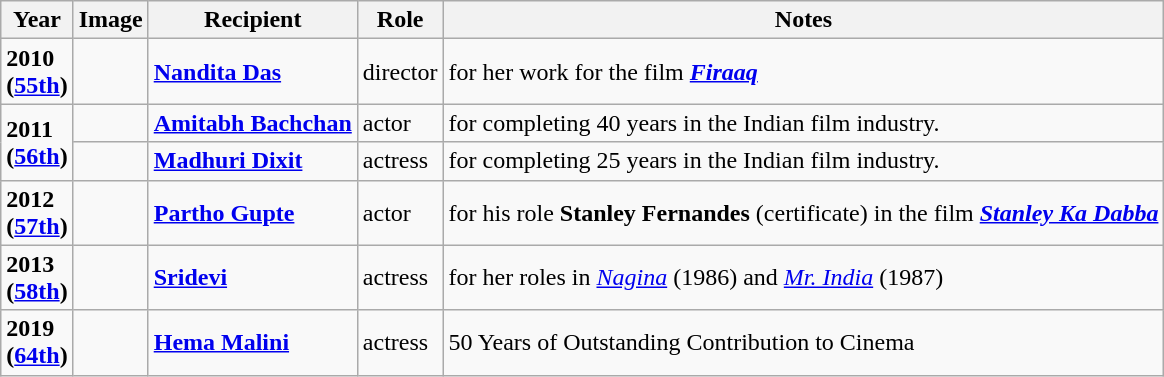<table class="wikitable">
<tr>
<th>Year</th>
<th>Image</th>
<th>Recipient</th>
<th>Role</th>
<th>Notes</th>
</tr>
<tr>
<td><strong>2010<br>(<a href='#'>55th</a>)</strong></td>
<td></td>
<td><strong><a href='#'>Nandita Das</a></strong></td>
<td>director</td>
<td>for her work for the film <strong><em><a href='#'>Firaaq</a></em></strong></td>
</tr>
<tr>
<td rowspan=2><strong>2011<br>(<a href='#'>56th</a>)</strong></td>
<td></td>
<td><strong><a href='#'>Amitabh Bachchan</a></strong></td>
<td>actor</td>
<td>for completing 40 years in the Indian film industry.</td>
</tr>
<tr>
<td></td>
<td><strong><a href='#'>Madhuri Dixit</a></strong></td>
<td>actress</td>
<td>for completing 25 years in the Indian film industry.</td>
</tr>
<tr>
<td><strong>2012<br>(<a href='#'>57th</a>)</strong></td>
<td></td>
<td><strong><a href='#'>Partho Gupte</a></strong></td>
<td>actor</td>
<td>for his role <strong>Stanley Fernandes</strong> (certificate) in the film <strong><em><a href='#'>Stanley Ka Dabba</a></em></strong></td>
</tr>
<tr>
<td><strong>2013<br>(<a href='#'>58th</a>)</strong></td>
<td></td>
<td><strong><a href='#'>Sridevi</a></strong></td>
<td>actress</td>
<td>for her roles in <em><a href='#'>Nagina</a></em> (1986) and <em><a href='#'>Mr. India</a></em> (1987)</td>
</tr>
<tr>
<td><strong>2019<br>(<a href='#'>64th</a>)</strong></td>
<td></td>
<td><strong><a href='#'>Hema Malini</a></strong></td>
<td>actress</td>
<td>50 Years of Outstanding Contribution to Cinema</td>
</tr>
</table>
